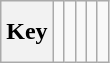<table class="wikitable" style="height:2.6em">
<tr>
<th>Key</th>
<td></td>
<td></td>
<td></td>
<td></td>
<td></td>
</tr>
</table>
